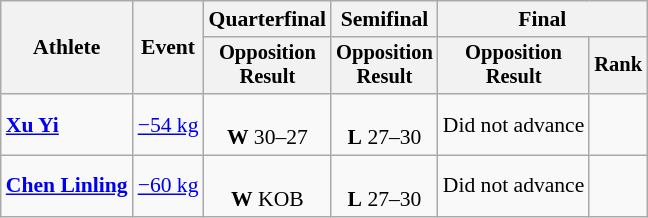<table class="wikitable" style="font-size:90%">
<tr>
<th rowspan=2>Athlete</th>
<th rowspan=2>Event</th>
<th>Quarterfinal</th>
<th>Semifinal</th>
<th colspan=2>Final</th>
</tr>
<tr style="font-size: 95%">
<th>Opposition<br>Result</th>
<th>Opposition<br>Result</th>
<th>Opposition<br>Result</th>
<th>Rank</th>
</tr>
<tr align=center>
<td align=left><strong><a href='#'>Xu Yi</a></strong></td>
<td align=left><a href='#'>−54 kg</a></td>
<td><br><strong>W</strong> 30–27</td>
<td><br><strong>L</strong> 27–30</td>
<td colspan=1>Did not advance</td>
<td></td>
</tr>
<tr align=center>
<td align=left><strong><a href='#'>Chen Linling</a></strong></td>
<td align=left><a href='#'>−60 kg</a></td>
<td><br><strong>W</strong> KOB</td>
<td><br><strong>L</strong> 27–30</td>
<td colspan=1>Did not advance</td>
<td></td>
</tr>
</table>
